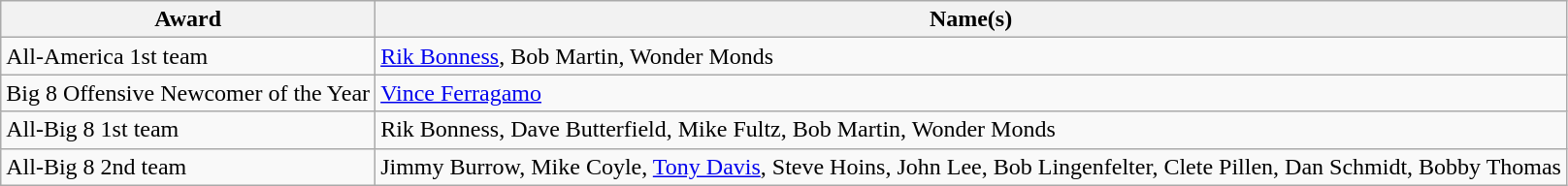<table class="wikitable">
<tr>
<th>Award</th>
<th>Name(s)</th>
</tr>
<tr>
<td>All-America 1st team</td>
<td><a href='#'>Rik Bonness</a>, Bob Martin, Wonder Monds</td>
</tr>
<tr>
<td>Big 8 Offensive Newcomer of the Year</td>
<td><a href='#'>Vince Ferragamo</a></td>
</tr>
<tr>
<td>All-Big 8 1st team</td>
<td>Rik Bonness, Dave Butterfield, Mike Fultz, Bob Martin, Wonder Monds</td>
</tr>
<tr>
<td>All-Big 8 2nd team</td>
<td>Jimmy Burrow, Mike Coyle, <a href='#'>Tony Davis</a>, Steve Hoins, John Lee, Bob Lingenfelter, Clete Pillen, Dan Schmidt, Bobby Thomas</td>
</tr>
</table>
